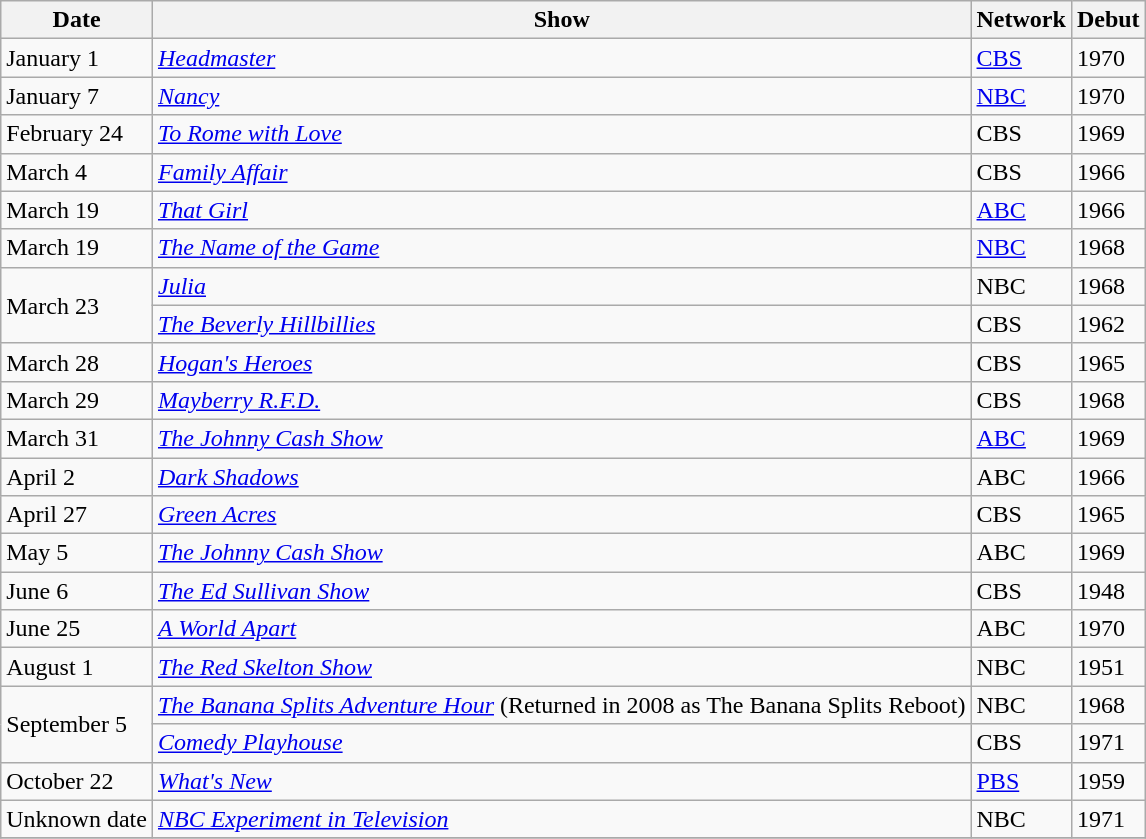<table class="wikitable">
<tr>
<th>Date</th>
<th>Show</th>
<th>Network</th>
<th>Debut</th>
</tr>
<tr>
<td>January 1</td>
<td><em><a href='#'>Headmaster</a></em></td>
<td><a href='#'>CBS</a></td>
<td>1970</td>
</tr>
<tr>
<td>January 7</td>
<td><em><a href='#'>Nancy</a></em></td>
<td><a href='#'>NBC</a></td>
<td>1970</td>
</tr>
<tr>
<td>February 24</td>
<td><em><a href='#'>To Rome with Love</a></em></td>
<td>CBS</td>
<td>1969</td>
</tr>
<tr>
<td>March 4</td>
<td><em><a href='#'>Family Affair</a></em></td>
<td>CBS</td>
<td>1966</td>
</tr>
<tr>
<td>March 19</td>
<td><em><a href='#'>That Girl</a></em></td>
<td><a href='#'>ABC</a></td>
<td>1966</td>
</tr>
<tr>
<td>March 19</td>
<td><em><a href='#'>The Name of the Game</a></em></td>
<td><a href='#'>NBC</a></td>
<td>1968</td>
</tr>
<tr>
<td rowspan="2">March 23</td>
<td><em><a href='#'>Julia</a></em></td>
<td>NBC</td>
<td>1968</td>
</tr>
<tr>
<td><em><a href='#'>The Beverly Hillbillies</a></em></td>
<td>CBS</td>
<td>1962</td>
</tr>
<tr>
<td>March 28</td>
<td><em><a href='#'>Hogan's Heroes</a></em></td>
<td>CBS</td>
<td>1965</td>
</tr>
<tr>
<td>March 29</td>
<td><em><a href='#'>Mayberry R.F.D.</a></em></td>
<td>CBS</td>
<td>1968</td>
</tr>
<tr>
<td>March 31</td>
<td><em><a href='#'>The Johnny Cash Show</a></em></td>
<td><a href='#'>ABC</a></td>
<td>1969</td>
</tr>
<tr>
<td>April 2</td>
<td><em><a href='#'>Dark Shadows</a></em></td>
<td>ABC</td>
<td>1966</td>
</tr>
<tr>
<td>April 27</td>
<td><em><a href='#'>Green Acres</a></em></td>
<td>CBS</td>
<td>1965</td>
</tr>
<tr>
<td>May 5</td>
<td><em><a href='#'>The Johnny Cash Show</a></em></td>
<td>ABC</td>
<td>1969</td>
</tr>
<tr>
<td>June 6</td>
<td><em><a href='#'>The Ed Sullivan Show</a></em></td>
<td>CBS</td>
<td>1948</td>
</tr>
<tr>
<td>June 25</td>
<td><em><a href='#'>A World Apart</a></em></td>
<td>ABC</td>
<td>1970</td>
</tr>
<tr>
<td>August 1</td>
<td><em><a href='#'>The Red Skelton Show</a></em></td>
<td>NBC</td>
<td>1951</td>
</tr>
<tr>
<td rowspan=2>September 5</td>
<td><em><a href='#'>The Banana Splits Adventure Hour</a></em> (Returned in 2008 as The Banana Splits Reboot)</td>
<td>NBC</td>
<td>1968</td>
</tr>
<tr>
<td><em><a href='#'>Comedy Playhouse</a></em></td>
<td>CBS</td>
<td>1971</td>
</tr>
<tr>
<td>October 22</td>
<td><em><a href='#'>What's New</a></em></td>
<td><a href='#'>PBS</a></td>
<td>1959 </td>
</tr>
<tr>
<td>Unknown date</td>
<td><em><a href='#'>NBC Experiment in Television</a></em></td>
<td>NBC</td>
<td>1971</td>
</tr>
<tr>
</tr>
</table>
